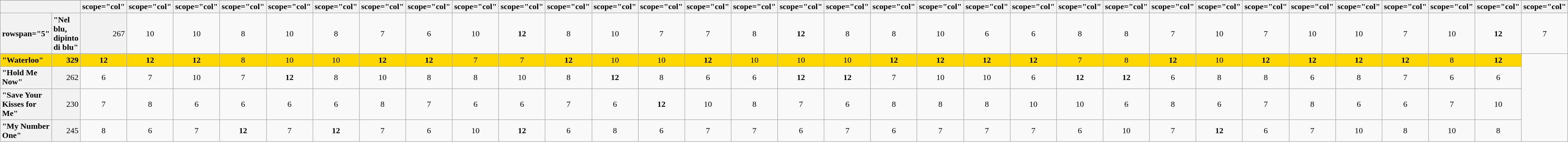<table class="wikitable plainrowheaders" style="text-align:center;">
<tr>
</tr>
<tr>
<td colspan="2" style="text-align:left; background:#F2F2F2"></td>
<th>scope="col" </th>
<th>scope="col" </th>
<th>scope="col" </th>
<th>scope="col" </th>
<th>scope="col" </th>
<th>scope="col" </th>
<th>scope="col" </th>
<th>scope="col" </th>
<th>scope="col" </th>
<th>scope="col" </th>
<th>scope="col" </th>
<th>scope="col" </th>
<th>scope="col" </th>
<th>scope="col" </th>
<th>scope="col" </th>
<th>scope="col" </th>
<th>scope="col" </th>
<th>scope="col" </th>
<th>scope="col" </th>
<th>scope="col" </th>
<th>scope="col" </th>
<th>scope="col" </th>
<th>scope="col" </th>
<th>scope="col" </th>
<th>scope="col" </th>
<th>scope="col" </th>
<th>scope="col" </th>
<th>scope="col" </th>
<th>scope="col" </th>
<th>scope="col" </th>
<th>scope="col" </th>
<th>scope="col" </th>
</tr>
<tr>
<th>rowspan="5" </th>
<th scope="row" style="text-align:left; background:#f2f2f2;">"Nel blu, dipinto di blu"</th>
<td style="text-align:right; background:#f2f2f2;">267</td>
<td>10</td>
<td>10</td>
<td>8</td>
<td>10</td>
<td>8</td>
<td>7</td>
<td>6</td>
<td>10</td>
<td><strong>12</strong></td>
<td>8</td>
<td>10</td>
<td>7</td>
<td>7</td>
<td>8</td>
<td><strong>12</strong></td>
<td>8</td>
<td>8</td>
<td>10</td>
<td>6</td>
<td>6</td>
<td>8</td>
<td>8</td>
<td>7</td>
<td>10</td>
<td>7</td>
<td>10</td>
<td>10</td>
<td>7</td>
<td>10</td>
<td><strong>12</strong></td>
<td>7</td>
</tr>
<tr style="background:gold;">
<th scope="row" style="text-align:left; font-weight:bold; background:gold;">"Waterloo"</th>
<td style="text-align:right; font-weight:bold;">329</td>
<td><strong>12</strong></td>
<td><strong>12</strong></td>
<td><strong>12</strong></td>
<td>8</td>
<td>10</td>
<td>10</td>
<td><strong>12</strong></td>
<td><strong>12</strong></td>
<td>7</td>
<td>7</td>
<td><strong>12</strong></td>
<td>10</td>
<td>10</td>
<td><strong>12</strong></td>
<td>10</td>
<td>10</td>
<td>10</td>
<td><strong>12</strong></td>
<td><strong>12</strong></td>
<td><strong>12</strong></td>
<td><strong>12</strong></td>
<td>7</td>
<td>8</td>
<td><strong>12</strong></td>
<td>10</td>
<td><strong>12</strong></td>
<td><strong>12</strong></td>
<td><strong>12</strong></td>
<td><strong>12</strong></td>
<td>8</td>
<td><strong>12</strong></td>
</tr>
<tr>
<th scope="row" style="text-align:left; background:#f2f2f2;">"Hold Me Now"</th>
<td style="text-align:right; background:#f2f2f2;">262</td>
<td>6</td>
<td>7</td>
<td>10</td>
<td>7</td>
<td><strong>12</strong></td>
<td>8</td>
<td>10</td>
<td>8</td>
<td>8</td>
<td>10</td>
<td>8</td>
<td><strong>12</strong></td>
<td>8</td>
<td>6</td>
<td>6</td>
<td><strong>12</strong></td>
<td><strong>12</strong></td>
<td>7</td>
<td>10</td>
<td>10</td>
<td>6</td>
<td><strong>12</strong></td>
<td><strong>12</strong></td>
<td>6</td>
<td>8</td>
<td>8</td>
<td>6</td>
<td>8</td>
<td>7</td>
<td>6</td>
<td>6</td>
</tr>
<tr>
<th scope="row" style="text-align:left; background:#f2f2f2;">"Save Your Kisses for Me"</th>
<td style="text-align:right; background:#f2f2f2;">230</td>
<td>7</td>
<td>8</td>
<td>6</td>
<td>6</td>
<td>6</td>
<td>6</td>
<td>8</td>
<td>7</td>
<td>6</td>
<td>6</td>
<td>7</td>
<td>6</td>
<td><strong>12</strong></td>
<td>10</td>
<td>8</td>
<td>7</td>
<td>6</td>
<td>8</td>
<td>8</td>
<td>8</td>
<td>10</td>
<td>10</td>
<td>6</td>
<td>8</td>
<td>6</td>
<td>7</td>
<td>8</td>
<td>6</td>
<td>6</td>
<td>7</td>
<td>10</td>
</tr>
<tr>
<th scope="row" style="text-align:left; background:#f2f2f2;">"My Number One"</th>
<td style="text-align:right; background:#f2f2f2;">245</td>
<td>8</td>
<td>6</td>
<td>7</td>
<td><strong>12</strong></td>
<td>7</td>
<td><strong>12</strong></td>
<td>7</td>
<td>6</td>
<td>10</td>
<td><strong>12</strong></td>
<td>6</td>
<td>8</td>
<td>6</td>
<td>7</td>
<td>7</td>
<td>6</td>
<td>7</td>
<td>6</td>
<td>7</td>
<td>7</td>
<td>7</td>
<td>6</td>
<td>10</td>
<td>7</td>
<td><strong>12</strong></td>
<td>6</td>
<td>7</td>
<td>10</td>
<td>8</td>
<td>10</td>
<td>8</td>
</tr>
</table>
